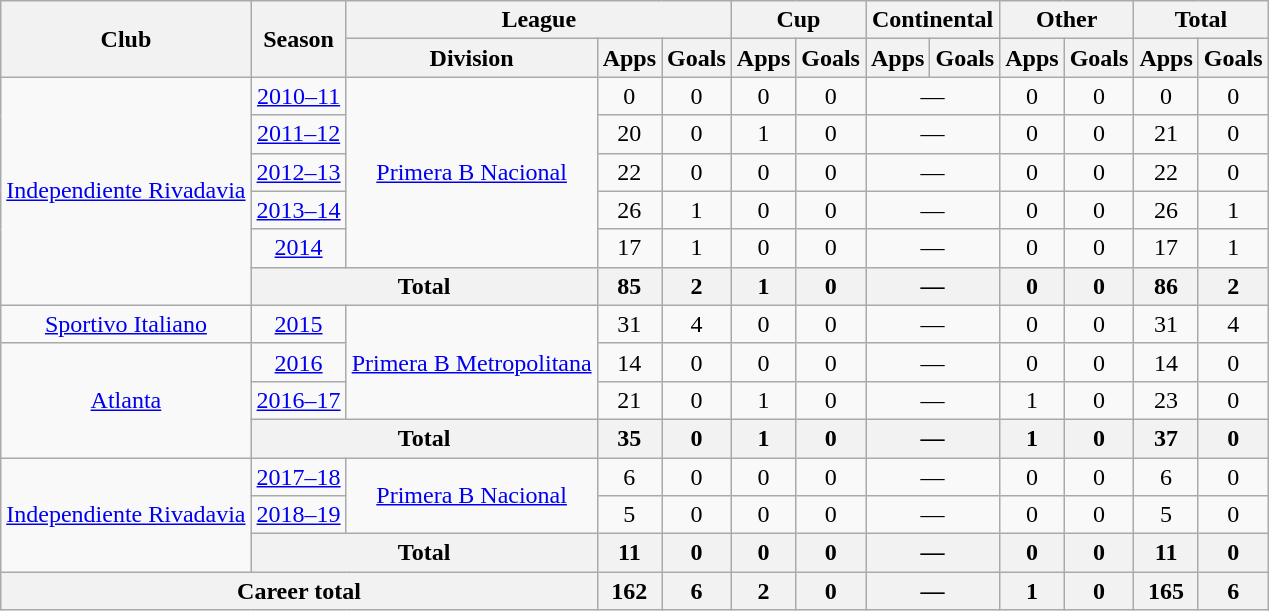<table class="wikitable" style="text-align:center">
<tr>
<th rowspan="2">Club</th>
<th rowspan="2">Season</th>
<th colspan="3">League</th>
<th colspan="2">Cup</th>
<th colspan="2">Continental</th>
<th colspan="2">Other</th>
<th colspan="2">Total</th>
</tr>
<tr>
<th>Division</th>
<th>Apps</th>
<th>Goals</th>
<th>Apps</th>
<th>Goals</th>
<th>Apps</th>
<th>Goals</th>
<th>Apps</th>
<th>Goals</th>
<th>Apps</th>
<th>Goals</th>
</tr>
<tr>
<td rowspan="6"><a href='#'>Independiente Rivadavia</a></td>
<td><a href='#'>2010–11</a></td>
<td rowspan="5"><a href='#'>Primera B Nacional</a></td>
<td>0</td>
<td>0</td>
<td>0</td>
<td>0</td>
<td colspan="2">—</td>
<td>0</td>
<td>0</td>
<td>0</td>
<td>0</td>
</tr>
<tr>
<td><a href='#'>2011–12</a></td>
<td>20</td>
<td>0</td>
<td>1</td>
<td>0</td>
<td colspan="2">—</td>
<td>0</td>
<td>0</td>
<td>21</td>
<td>0</td>
</tr>
<tr>
<td><a href='#'>2012–13</a></td>
<td>22</td>
<td>0</td>
<td>0</td>
<td>0</td>
<td colspan="2">—</td>
<td>0</td>
<td>0</td>
<td>22</td>
<td>0</td>
</tr>
<tr>
<td><a href='#'>2013–14</a></td>
<td>26</td>
<td>1</td>
<td>0</td>
<td>0</td>
<td colspan="2">—</td>
<td>0</td>
<td>0</td>
<td>26</td>
<td>1</td>
</tr>
<tr>
<td><a href='#'>2014</a></td>
<td>17</td>
<td>1</td>
<td>0</td>
<td>0</td>
<td colspan="2">—</td>
<td>0</td>
<td>0</td>
<td>17</td>
<td>1</td>
</tr>
<tr>
<th colspan="2">Total</th>
<th>85</th>
<th>2</th>
<th>1</th>
<th>0</th>
<th colspan="2">—</th>
<th>0</th>
<th>0</th>
<th>86</th>
<th>2</th>
</tr>
<tr>
<td rowspan="1"><a href='#'>Sportivo Italiano</a></td>
<td><a href='#'>2015</a></td>
<td rowspan="3"><a href='#'>Primera B Metropolitana</a></td>
<td>31</td>
<td>4</td>
<td>0</td>
<td>0</td>
<td colspan="2">—</td>
<td>0</td>
<td>0</td>
<td>31</td>
<td>4</td>
</tr>
<tr>
<td rowspan="3"><a href='#'>Atlanta</a></td>
<td><a href='#'>2016</a></td>
<td>14</td>
<td>0</td>
<td>0</td>
<td>0</td>
<td colspan="2">—</td>
<td>0</td>
<td>0</td>
<td>14</td>
<td>0</td>
</tr>
<tr>
<td><a href='#'>2016–17</a></td>
<td>21</td>
<td>0</td>
<td>1</td>
<td>0</td>
<td colspan="2">—</td>
<td>1</td>
<td>0</td>
<td>23</td>
<td>0</td>
</tr>
<tr>
<th colspan="2">Total</th>
<th>35</th>
<th>0</th>
<th>1</th>
<th>0</th>
<th colspan="2">—</th>
<th>1</th>
<th>0</th>
<th>37</th>
<th>0</th>
</tr>
<tr>
<td rowspan="3"><a href='#'>Independiente Rivadavia</a></td>
<td><a href='#'>2017–18</a></td>
<td rowspan="2"><a href='#'>Primera B Nacional</a></td>
<td>6</td>
<td>0</td>
<td>0</td>
<td>0</td>
<td colspan="2">—</td>
<td>0</td>
<td>0</td>
<td>6</td>
<td>0</td>
</tr>
<tr>
<td><a href='#'>2018–19</a></td>
<td>5</td>
<td>0</td>
<td>0</td>
<td>0</td>
<td colspan="2">—</td>
<td>0</td>
<td>0</td>
<td>5</td>
<td>0</td>
</tr>
<tr>
<th colspan="2">Total</th>
<th>11</th>
<th>0</th>
<th>0</th>
<th>0</th>
<th colspan="2">—</th>
<th>0</th>
<th>0</th>
<th>11</th>
<th>0</th>
</tr>
<tr>
<th colspan="3">Career total</th>
<th>162</th>
<th>6</th>
<th>2</th>
<th>0</th>
<th colspan="2">—</th>
<th>1</th>
<th>0</th>
<th>165</th>
<th>6</th>
</tr>
</table>
